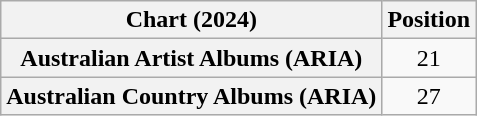<table class="wikitable plainrowheaders" style="text-align:center">
<tr>
<th scope="col">Chart (2024)</th>
<th scope="col">Position</th>
</tr>
<tr>
<th scope="row">Australian Artist Albums (ARIA)</th>
<td>21</td>
</tr>
<tr>
<th scope="row">Australian Country Albums (ARIA)</th>
<td>27</td>
</tr>
</table>
